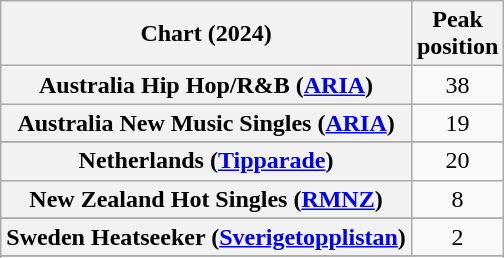<table class="wikitable sortable plainrowheaders" style="text-align:center">
<tr>
<th scope="col">Chart (2024)</th>
<th scope="col">Peak<br>position</th>
</tr>
<tr>
<th scope="row">Australia Hip Hop/R&B (<a href='#'>ARIA</a>)</th>
<td>38</td>
</tr>
<tr>
<th scope="row">Australia New Music Singles (<a href='#'>ARIA</a>)</th>
<td>19</td>
</tr>
<tr>
</tr>
<tr>
</tr>
<tr>
</tr>
<tr>
<th scope="row">Netherlands (<a href='#'>Tipparade</a>)</th>
<td>20</td>
</tr>
<tr>
<th scope="row">New Zealand Hot Singles (<a href='#'>RMNZ</a>)</th>
<td>8</td>
</tr>
<tr>
</tr>
<tr>
<th scope="row">Sweden Heatseeker (<a href='#'>Sverigetopplistan</a>)</th>
<td>2</td>
</tr>
<tr>
</tr>
<tr>
</tr>
<tr>
</tr>
<tr>
</tr>
<tr>
</tr>
</table>
